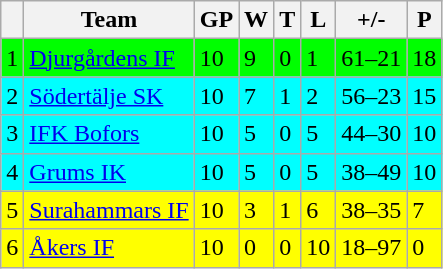<table class="wikitable">
<tr>
<th></th>
<th>Team</th>
<th>GP</th>
<th>W</th>
<th>T</th>
<th>L</th>
<th>+/-</th>
<th>P</th>
</tr>
<tr style="background:#00FF00">
<td>1</td>
<td><a href='#'>Djurgårdens IF</a></td>
<td>10</td>
<td>9</td>
<td>0</td>
<td>1</td>
<td>61–21</td>
<td>18</td>
</tr>
<tr style="background:#00FFFF">
<td>2</td>
<td><a href='#'>Södertälje SK</a></td>
<td>10</td>
<td>7</td>
<td>1</td>
<td>2</td>
<td>56–23</td>
<td>15</td>
</tr>
<tr style="background:#00FFFF">
<td>3</td>
<td><a href='#'>IFK Bofors</a></td>
<td>10</td>
<td>5</td>
<td>0</td>
<td>5</td>
<td>44–30</td>
<td>10</td>
</tr>
<tr style="background:#00FFFF">
<td>4</td>
<td><a href='#'>Grums IK</a></td>
<td>10</td>
<td>5</td>
<td>0</td>
<td>5</td>
<td>38–49</td>
<td>10</td>
</tr>
<tr style="background:#FFFF00">
<td>5</td>
<td><a href='#'>Surahammars IF</a></td>
<td>10</td>
<td>3</td>
<td>1</td>
<td>6</td>
<td>38–35</td>
<td>7</td>
</tr>
<tr style="background:#FFFF00">
<td>6</td>
<td><a href='#'>Åkers IF</a></td>
<td>10</td>
<td>0</td>
<td>0</td>
<td>10</td>
<td>18–97</td>
<td>0</td>
</tr>
</table>
